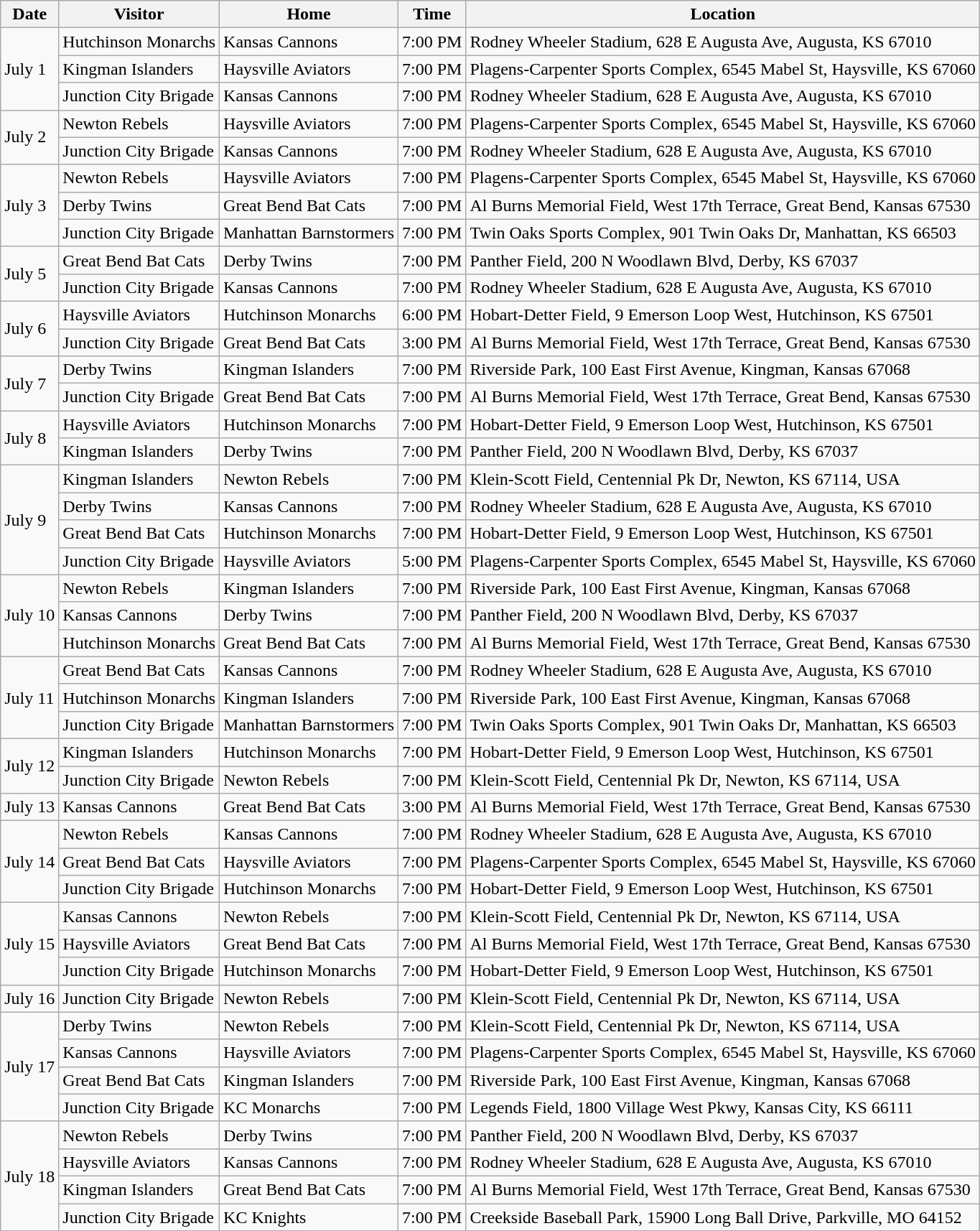<table class="wikitable">
<tr>
<th>Date</th>
<th>Visitor</th>
<th>Home</th>
<th>Time</th>
<th>Location</th>
</tr>
<tr>
<td rowspan="3">July 1</td>
<td>Hutchinson Monarchs</td>
<td>Kansas Cannons</td>
<td>7:00 PM</td>
<td>Rodney Wheeler Stadium, 628 E Augusta Ave, Augusta, KS 67010</td>
</tr>
<tr>
<td>Kingman Islanders</td>
<td>Haysville Aviators</td>
<td>7:00 PM</td>
<td>Plagens-Carpenter Sports Complex, 6545 Mabel St, Haysville, KS 67060</td>
</tr>
<tr>
<td>Junction City Brigade</td>
<td>Kansas Cannons</td>
<td>7:00 PM</td>
<td>Rodney Wheeler Stadium, 628 E Augusta Ave, Augusta, KS 67010</td>
</tr>
<tr>
<td rowspan="2">July 2</td>
<td>Newton Rebels</td>
<td>Haysville Aviators</td>
<td>7:00 PM</td>
<td>Plagens-Carpenter Sports Complex, 6545 Mabel St, Haysville, KS 67060</td>
</tr>
<tr>
<td>Junction City Brigade</td>
<td>Kansas Cannons</td>
<td>7:00 PM</td>
<td>Rodney Wheeler Stadium, 628 E Augusta Ave, Augusta, KS 67010</td>
</tr>
<tr>
<td rowspan="3">July 3</td>
<td>Newton Rebels</td>
<td>Haysville Aviators</td>
<td>7:00 PM</td>
<td>Plagens-Carpenter Sports Complex, 6545 Mabel St, Haysville, KS 67060</td>
</tr>
<tr>
<td>Derby Twins</td>
<td>Great Bend Bat Cats</td>
<td>7:00 PM</td>
<td>Al Burns Memorial Field, West 17th Terrace, Great Bend, Kansas 67530</td>
</tr>
<tr>
<td>Junction City Brigade</td>
<td>Manhattan Barnstormers</td>
<td>7:00 PM</td>
<td>Twin Oaks Sports Complex, 901 Twin Oaks Dr, Manhattan, KS 66503</td>
</tr>
<tr>
<td rowspan="2">July 5</td>
<td>Great Bend Bat Cats</td>
<td>Derby Twins</td>
<td>7:00 PM</td>
<td>Panther Field, 200 N Woodlawn Blvd, Derby, KS 67037</td>
</tr>
<tr>
<td>Junction City Brigade</td>
<td>Kansas Cannons</td>
<td>7:00 PM</td>
<td>Rodney Wheeler Stadium, 628 E Augusta Ave, Augusta, KS 67010</td>
</tr>
<tr>
<td rowspan="2">July 6</td>
<td>Haysville Aviators</td>
<td>Hutchinson Monarchs</td>
<td>6:00 PM</td>
<td>Hobart-Detter Field, 9 Emerson Loop West, Hutchinson, KS 67501</td>
</tr>
<tr>
<td>Junction City Brigade</td>
<td>Great Bend Bat Cats</td>
<td>3:00 PM</td>
<td>Al Burns Memorial Field, West 17th Terrace, Great Bend, Kansas 67530</td>
</tr>
<tr>
<td rowspan="2">July 7</td>
<td>Derby Twins</td>
<td>Kingman Islanders</td>
<td>7:00 PM</td>
<td>Riverside Park, 100 East First Avenue, Kingman, Kansas 67068</td>
</tr>
<tr>
<td>Junction City Brigade</td>
<td>Great Bend Bat Cats</td>
<td>7:00 PM</td>
<td>Al Burns Memorial Field, West 17th Terrace, Great Bend, Kansas 67530</td>
</tr>
<tr>
<td rowspan="2">July 8</td>
<td>Haysville Aviators</td>
<td>Hutchinson Monarchs</td>
<td>7:00 PM</td>
<td>Hobart-Detter Field, 9 Emerson Loop West, Hutchinson, KS 67501</td>
</tr>
<tr>
<td>Kingman Islanders</td>
<td>Derby Twins</td>
<td>7:00 PM</td>
<td>Panther Field, 200 N Woodlawn Blvd, Derby, KS 67037</td>
</tr>
<tr>
<td rowspan="4">July 9</td>
<td>Kingman Islanders</td>
<td>Newton Rebels</td>
<td>7:00 PM</td>
<td>Klein-Scott Field, Centennial Pk Dr, Newton, KS 67114, USA</td>
</tr>
<tr>
<td>Derby Twins</td>
<td>Kansas Cannons</td>
<td>7:00 PM</td>
<td>Rodney Wheeler Stadium, 628 E Augusta Ave, Augusta, KS 67010</td>
</tr>
<tr>
<td>Great Bend Bat Cats</td>
<td>Hutchinson Monarchs</td>
<td>7:00 PM</td>
<td>Hobart-Detter Field, 9 Emerson Loop West, Hutchinson, KS 67501</td>
</tr>
<tr>
<td>Junction City Brigade</td>
<td>Haysville Aviators</td>
<td>5:00 PM</td>
<td>Plagens-Carpenter Sports Complex, 6545 Mabel St, Haysville, KS 67060</td>
</tr>
<tr>
<td rowspan="3">July 10</td>
<td>Newton Rebels</td>
<td>Kingman Islanders</td>
<td>7:00 PM</td>
<td>Riverside Park, 100 East First Avenue, Kingman, Kansas 67068</td>
</tr>
<tr>
<td>Kansas Cannons</td>
<td>Derby Twins</td>
<td>7:00 PM</td>
<td>Panther Field, 200 N Woodlawn Blvd, Derby, KS 67037</td>
</tr>
<tr>
<td>Hutchinson Monarchs</td>
<td>Great Bend Bat Cats</td>
<td>7:00 PM</td>
<td>Al Burns Memorial Field, West 17th Terrace, Great Bend, Kansas 67530</td>
</tr>
<tr>
<td rowspan="3">July 11</td>
<td>Great Bend Bat Cats</td>
<td>Kansas Cannons</td>
<td>7:00 PM</td>
<td>Rodney Wheeler Stadium, 628 E Augusta Ave, Augusta, KS 67010</td>
</tr>
<tr>
<td>Hutchinson Monarchs</td>
<td>Kingman Islanders</td>
<td>7:00 PM</td>
<td>Riverside Park, 100 East First Avenue, Kingman, Kansas 67068</td>
</tr>
<tr>
<td>Junction City Brigade</td>
<td>Manhattan Barnstormers</td>
<td>7:00 PM</td>
<td>Twin Oaks Sports Complex, 901 Twin Oaks Dr, Manhattan, KS 66503</td>
</tr>
<tr>
<td rowspan="2">July 12</td>
<td>Kingman Islanders</td>
<td>Hutchinson Monarchs</td>
<td>7:00 PM</td>
<td>Hobart-Detter Field, 9 Emerson Loop West, Hutchinson, KS 67501</td>
</tr>
<tr>
<td>Junction City Brigade</td>
<td>Newton Rebels</td>
<td>7:00 PM</td>
<td>Klein-Scott Field, Centennial Pk Dr, Newton, KS 67114, USA</td>
</tr>
<tr>
<td rowspan="1">July 13</td>
<td>Kansas Cannons</td>
<td>Great Bend Bat Cats</td>
<td>3:00 PM</td>
<td>Al Burns Memorial Field, West 17th Terrace, Great Bend, Kansas 67530</td>
</tr>
<tr>
<td rowspan="3">July 14</td>
<td>Newton Rebels</td>
<td>Kansas Cannons</td>
<td>7:00 PM</td>
<td>Rodney Wheeler Stadium, 628 E Augusta Ave, Augusta, KS 67010</td>
</tr>
<tr>
<td>Great Bend Bat Cats</td>
<td>Haysville Aviators</td>
<td>7:00 PM</td>
<td>Plagens-Carpenter Sports Complex, 6545 Mabel St, Haysville, KS 67060</td>
</tr>
<tr>
<td>Junction City Brigade</td>
<td>Hutchinson Monarchs</td>
<td>7:00 PM</td>
<td>Hobart-Detter Field, 9 Emerson Loop West, Hutchinson, KS 67501</td>
</tr>
<tr>
<td rowspan="3">July 15</td>
<td>Kansas Cannons</td>
<td>Newton Rebels</td>
<td>7:00 PM</td>
<td>Klein-Scott Field, Centennial Pk Dr, Newton, KS 67114, USA</td>
</tr>
<tr>
<td>Haysville Aviators</td>
<td>Great Bend Bat Cats</td>
<td>7:00 PM</td>
<td>Al Burns Memorial Field, West 17th Terrace, Great Bend, Kansas 67530</td>
</tr>
<tr>
<td>Junction City Brigade</td>
<td>Hutchinson Monarchs</td>
<td>7:00 PM</td>
<td>Hobart-Detter Field, 9 Emerson Loop West, Hutchinson, KS 67501</td>
</tr>
<tr>
<td rowspan="1">July 16</td>
<td>Junction City Brigade</td>
<td>Newton Rebels</td>
<td>7:00 PM</td>
<td>Klein-Scott Field, Centennial Pk Dr, Newton, KS 67114, USA</td>
</tr>
<tr>
<td rowspan="4">July 17</td>
<td>Derby Twins</td>
<td>Newton Rebels</td>
<td>7:00 PM</td>
<td>Klein-Scott Field, Centennial Pk Dr, Newton, KS 67114, USA</td>
</tr>
<tr>
<td>Kansas Cannons</td>
<td>Haysville Aviators</td>
<td>7:00 PM</td>
<td>Plagens-Carpenter Sports Complex, 6545 Mabel St, Haysville, KS 67060</td>
</tr>
<tr>
<td>Great Bend Bat Cats</td>
<td>Kingman Islanders</td>
<td>7:00 PM</td>
<td>Riverside Park, 100 East First Avenue, Kingman, Kansas 67068</td>
</tr>
<tr>
<td>Junction City Brigade</td>
<td>KC Monarchs</td>
<td>7:00 PM</td>
<td>Legends Field, 1800 Village West Pkwy, Kansas City, KS 66111</td>
</tr>
<tr>
<td rowspan="4">July 18</td>
<td>Newton Rebels</td>
<td>Derby Twins</td>
<td>7:00 PM</td>
<td>Panther Field, 200 N Woodlawn Blvd, Derby, KS 67037</td>
</tr>
<tr>
<td>Haysville Aviators</td>
<td>Kansas Cannons</td>
<td>7:00 PM</td>
<td>Rodney Wheeler Stadium, 628 E Augusta Ave, Augusta, KS 67010</td>
</tr>
<tr>
<td>Kingman Islanders</td>
<td>Great Bend Bat Cats</td>
<td>7:00 PM</td>
<td>Al Burns Memorial Field, West 17th Terrace, Great Bend, Kansas 67530</td>
</tr>
<tr>
<td>Junction City Brigade</td>
<td>KC Knights</td>
<td>7:00 PM</td>
<td>Creekside Baseball Park, 15900 Long Ball Drive, Parkville, MO 64152</td>
</tr>
</table>
